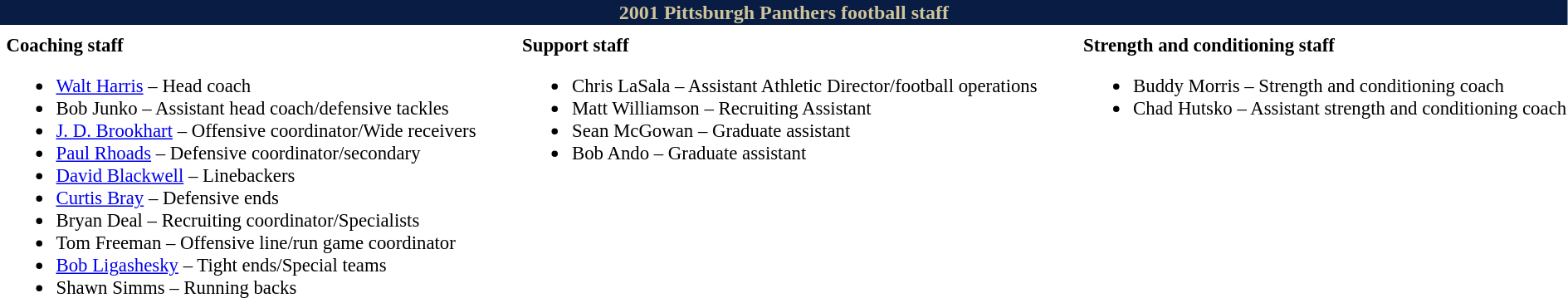<table class="toccolours" style="text-align: left;">
<tr>
<th colspan="10" style="background:#091C44; color:#CEC499; text-align: center;"><strong>2001 Pittsburgh Panthers football staff</strong></th>
</tr>
<tr>
<td colspan="10" align="right"></td>
</tr>
<tr>
<td valign="top"></td>
<td style="font-size: 95%;" valign="top"><strong>Coaching staff</strong><br><ul><li><a href='#'>Walt Harris</a> – Head coach</li><li>Bob Junko – Assistant head coach/defensive tackles</li><li><a href='#'>J. D. Brookhart</a> – Offensive coordinator/Wide receivers</li><li><a href='#'>Paul Rhoads</a> – Defensive coordinator/secondary</li><li><a href='#'>David Blackwell</a> – Linebackers</li><li><a href='#'>Curtis Bray</a> – Defensive ends</li><li>Bryan Deal – Recruiting coordinator/Specialists</li><li>Tom Freeman – Offensive line/run game coordinator</li><li><a href='#'>Bob Ligashesky</a> – Tight ends/Special teams</li><li>Shawn Simms – Running backs</li></ul></td>
<td width="25"> </td>
<td valign="top"></td>
<td style="font-size: 95%;" valign="top"><strong>Support staff</strong><br><ul><li>Chris LaSala – Assistant Athletic Director/football operations</li><li>Matt Williamson – Recruiting Assistant</li><li>Sean McGowan – Graduate assistant</li><li>Bob Ando – Graduate assistant</li></ul></td>
<td width="25"> </td>
<td valign="top"></td>
<td style="font-size: 95%;" valign="top"><strong>Strength and conditioning staff</strong><br><ul><li>Buddy Morris – Strength and conditioning coach</li><li>Chad Hutsko – Assistant strength and conditioning coach</li></ul></td>
</tr>
</table>
